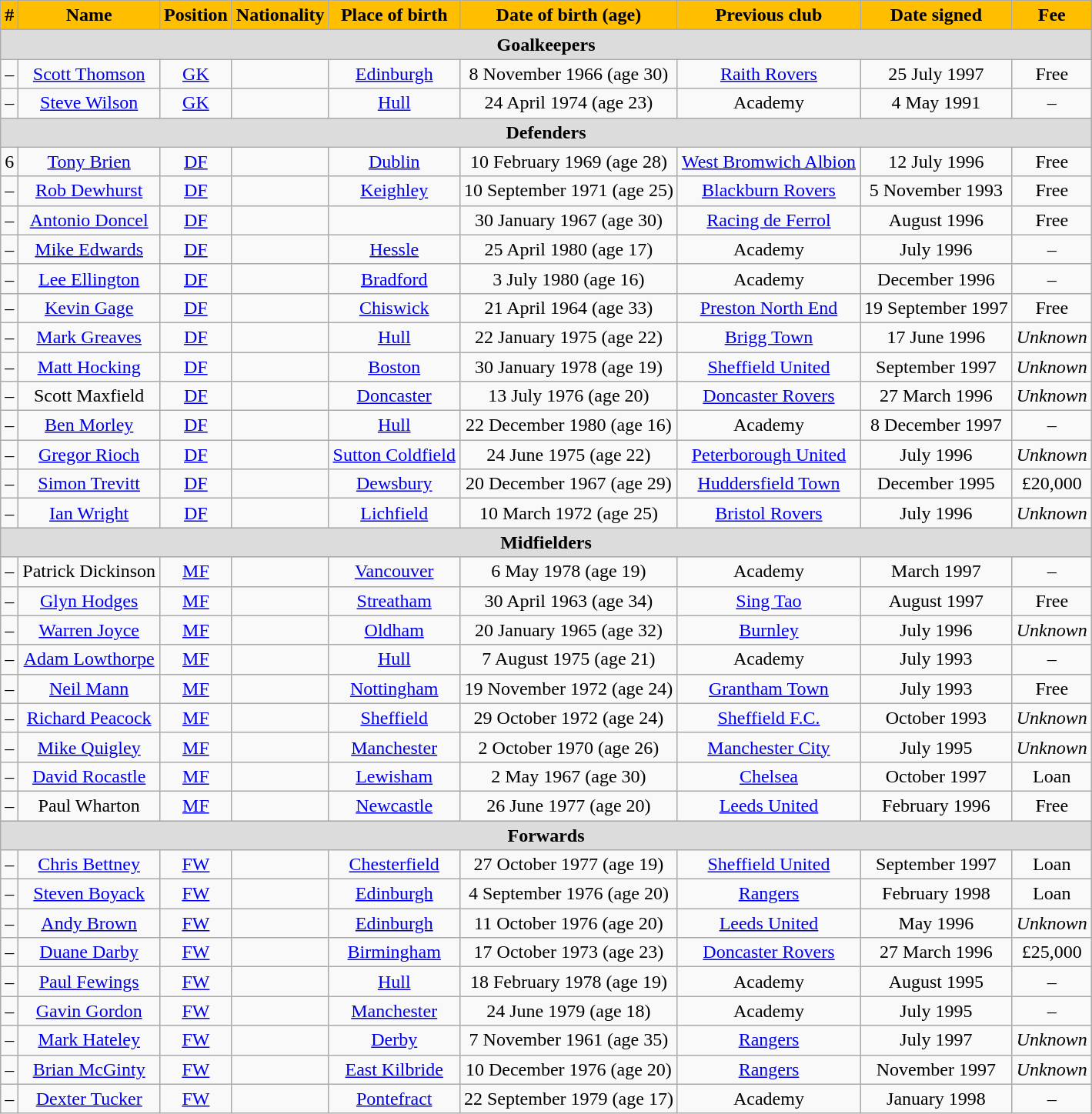<table class="wikitable" style="text-align:center;">
<tr>
<th style="background:#ffbf00; color:#000000;">#</th>
<th style="background:#ffbf00; color:#000000;">Name</th>
<th style="background:#ffbf00; color:#000000;">Position</th>
<th style="background:#ffbf00; color:#000000;">Nationality</th>
<th style="background:#ffbf00; color:#000000;">Place of birth</th>
<th style="background:#ffbf00; color:#000000;">Date of birth (age)</th>
<th style="background:#ffbf00; color:#000000;">Previous club</th>
<th style="background:#ffbf00; color:#000000;">Date signed</th>
<th style="background:#ffbf00; color:#000000;">Fee</th>
</tr>
<tr>
<th colspan="14" style="background:#dcdcdc; tepxt-align:center;">Goalkeepers</th>
</tr>
<tr>
<td>–</td>
<td><a href='#'>Scott Thomson</a></td>
<td><a href='#'>GK</a></td>
<td></td>
<td><a href='#'>Edinburgh</a></td>
<td>8 November 1966 (age 30)</td>
<td> <a href='#'>Raith Rovers</a></td>
<td>25 July 1997</td>
<td>Free</td>
</tr>
<tr>
<td>–</td>
<td><a href='#'>Steve Wilson</a></td>
<td><a href='#'>GK</a></td>
<td></td>
<td><a href='#'>Hull</a></td>
<td>24 April 1974 (age 23)</td>
<td>Academy</td>
<td>4 May 1991</td>
<td>–</td>
</tr>
<tr>
<th colspan="14" style="background:#dcdcdc; tepxt-align:center;">Defenders</th>
</tr>
<tr>
<td>6</td>
<td><a href='#'>Tony Brien</a></td>
<td><a href='#'>DF</a></td>
<td></td>
<td><a href='#'>Dublin</a></td>
<td>10 February 1969 (age 28)</td>
<td><a href='#'>West Bromwich Albion</a></td>
<td>12 July 1996</td>
<td>Free</td>
</tr>
<tr>
<td>–</td>
<td><a href='#'>Rob Dewhurst</a></td>
<td><a href='#'>DF</a></td>
<td></td>
<td><a href='#'>Keighley</a></td>
<td>10 September 1971 (age 25)</td>
<td><a href='#'>Blackburn Rovers</a></td>
<td>5 November 1993</td>
<td>Free</td>
</tr>
<tr>
<td>–</td>
<td><a href='#'>Antonio Doncel</a></td>
<td><a href='#'>DF</a></td>
<td></td>
<td></td>
<td>30 January 1967 (age 30)</td>
<td> <a href='#'>Racing de Ferrol</a></td>
<td>August 1996</td>
<td>Free</td>
</tr>
<tr>
<td>–</td>
<td><a href='#'>Mike Edwards</a></td>
<td><a href='#'>DF</a></td>
<td></td>
<td><a href='#'>Hessle</a></td>
<td>25 April 1980 (age 17)</td>
<td>Academy</td>
<td>July 1996</td>
<td>–</td>
</tr>
<tr>
<td>–</td>
<td><a href='#'>Lee Ellington</a></td>
<td><a href='#'>DF</a></td>
<td></td>
<td><a href='#'>Bradford</a></td>
<td>3 July 1980 (age 16)</td>
<td>Academy</td>
<td>December 1996</td>
<td>–</td>
</tr>
<tr>
<td>–</td>
<td><a href='#'>Kevin Gage</a></td>
<td><a href='#'>DF</a></td>
<td></td>
<td><a href='#'>Chiswick</a></td>
<td>21 April 1964 (age 33)</td>
<td><a href='#'>Preston North End</a></td>
<td>19 September 1997</td>
<td>Free</td>
</tr>
<tr>
<td>–</td>
<td><a href='#'>Mark Greaves</a></td>
<td><a href='#'>DF</a></td>
<td></td>
<td><a href='#'>Hull</a></td>
<td>22 January 1975 (age 22)</td>
<td><a href='#'>Brigg Town</a></td>
<td>17 June 1996</td>
<td><em>Unknown</em></td>
</tr>
<tr>
<td>–</td>
<td><a href='#'>Matt Hocking</a></td>
<td><a href='#'>DF</a></td>
<td></td>
<td><a href='#'>Boston</a></td>
<td>30 January 1978 (age 19)</td>
<td><a href='#'>Sheffield United</a></td>
<td>September 1997</td>
<td><em>Unknown</em></td>
</tr>
<tr>
<td>–</td>
<td>Scott Maxfield</td>
<td><a href='#'>DF</a></td>
<td></td>
<td><a href='#'>Doncaster</a></td>
<td>13 July 1976 (age 20)</td>
<td><a href='#'>Doncaster Rovers</a></td>
<td>27 March 1996</td>
<td><em>Unknown</em></td>
</tr>
<tr>
<td>–</td>
<td><a href='#'>Ben Morley</a></td>
<td><a href='#'>DF</a></td>
<td></td>
<td><a href='#'>Hull</a></td>
<td>22 December 1980 (age 16)</td>
<td>Academy</td>
<td>8 December 1997</td>
<td>–</td>
</tr>
<tr>
<td>–</td>
<td><a href='#'>Gregor Rioch</a></td>
<td><a href='#'>DF</a></td>
<td></td>
<td><a href='#'>Sutton Coldfield</a></td>
<td>24 June 1975 (age 22)</td>
<td><a href='#'>Peterborough United</a></td>
<td>July 1996</td>
<td><em>Unknown</em></td>
</tr>
<tr>
<td>–</td>
<td><a href='#'>Simon Trevitt</a></td>
<td><a href='#'>DF</a></td>
<td></td>
<td><a href='#'>Dewsbury</a></td>
<td>20 December 1967 (age 29)</td>
<td><a href='#'>Huddersfield Town</a></td>
<td>December 1995</td>
<td>£20,000</td>
</tr>
<tr>
<td>–</td>
<td><a href='#'>Ian Wright</a></td>
<td><a href='#'>DF</a></td>
<td></td>
<td><a href='#'>Lichfield</a></td>
<td>10 March 1972 (age 25)</td>
<td><a href='#'>Bristol Rovers</a></td>
<td>July 1996</td>
<td><em>Unknown</em></td>
</tr>
<tr>
<th colspan="14" style="background:#dcdcdc; tepxt-align:center;">Midfielders</th>
</tr>
<tr>
<td>–</td>
<td>Patrick Dickinson</td>
<td><a href='#'>MF</a></td>
<td></td>
<td><a href='#'>Vancouver</a></td>
<td>6 May 1978 (age 19)</td>
<td>Academy</td>
<td>March 1997</td>
<td>–</td>
</tr>
<tr>
<td>–</td>
<td><a href='#'>Glyn Hodges</a></td>
<td><a href='#'>MF</a></td>
<td></td>
<td> <a href='#'>Streatham</a></td>
<td>30 April 1963 (age 34)</td>
<td> <a href='#'>Sing Tao</a></td>
<td>August 1997</td>
<td>Free</td>
</tr>
<tr>
<td>–</td>
<td><a href='#'>Warren Joyce</a></td>
<td><a href='#'>MF</a></td>
<td></td>
<td><a href='#'>Oldham</a></td>
<td>20 January 1965 (age 32)</td>
<td><a href='#'>Burnley</a></td>
<td>July 1996</td>
<td><em>Unknown</em></td>
</tr>
<tr>
<td>–</td>
<td><a href='#'>Adam Lowthorpe</a></td>
<td><a href='#'>MF</a></td>
<td></td>
<td><a href='#'>Hull</a></td>
<td>7 August 1975 (age 21)</td>
<td>Academy</td>
<td>July 1993</td>
<td>–</td>
</tr>
<tr>
<td>–</td>
<td><a href='#'>Neil Mann</a></td>
<td><a href='#'>MF</a></td>
<td></td>
<td> <a href='#'>Nottingham</a></td>
<td>19 November 1972 (age 24)</td>
<td><a href='#'>Grantham Town</a></td>
<td>July 1993</td>
<td>Free</td>
</tr>
<tr>
<td>–</td>
<td><a href='#'>Richard Peacock</a></td>
<td><a href='#'>MF</a></td>
<td></td>
<td><a href='#'>Sheffield</a></td>
<td>29 October 1972 (age 24)</td>
<td><a href='#'>Sheffield F.C.</a></td>
<td>October 1993</td>
<td><em>Unknown</em></td>
</tr>
<tr>
<td>–</td>
<td><a href='#'>Mike Quigley</a></td>
<td><a href='#'>MF</a></td>
<td></td>
<td><a href='#'>Manchester</a></td>
<td>2 October 1970 (age 26)</td>
<td><a href='#'>Manchester City</a></td>
<td>July 1995</td>
<td><em>Unknown</em></td>
</tr>
<tr>
<td>–</td>
<td><a href='#'>David Rocastle</a></td>
<td><a href='#'>MF</a></td>
<td></td>
<td><a href='#'>Lewisham</a></td>
<td>2 May 1967 (age 30)</td>
<td><a href='#'>Chelsea</a></td>
<td>October 1997</td>
<td>Loan</td>
</tr>
<tr>
<td>–</td>
<td>Paul Wharton</td>
<td><a href='#'>MF</a></td>
<td></td>
<td><a href='#'>Newcastle</a></td>
<td>26 June 1977 (age 20)</td>
<td><a href='#'>Leeds United</a></td>
<td>February 1996</td>
<td>Free</td>
</tr>
<tr>
<th colspan="14" style="background:#dcdcdc; tepxt-align:center;">Forwards</th>
</tr>
<tr>
<td>–</td>
<td><a href='#'>Chris Bettney</a></td>
<td><a href='#'>FW</a></td>
<td></td>
<td><a href='#'>Chesterfield</a></td>
<td>27 October 1977 (age 19)</td>
<td><a href='#'>Sheffield United</a></td>
<td>September 1997</td>
<td>Loan</td>
</tr>
<tr>
<td>–</td>
<td><a href='#'>Steven Boyack</a></td>
<td><a href='#'>FW</a></td>
<td></td>
<td><a href='#'>Edinburgh</a></td>
<td>4 September 1976 (age 20)</td>
<td> <a href='#'>Rangers</a></td>
<td>February 1998</td>
<td>Loan</td>
</tr>
<tr>
<td>–</td>
<td><a href='#'>Andy Brown</a></td>
<td><a href='#'>FW</a></td>
<td></td>
<td><a href='#'>Edinburgh</a></td>
<td>11 October 1976 (age 20)</td>
<td><a href='#'>Leeds United</a></td>
<td>May 1996</td>
<td><em>Unknown</em></td>
</tr>
<tr>
<td>–</td>
<td><a href='#'>Duane Darby</a></td>
<td><a href='#'>FW</a></td>
<td></td>
<td><a href='#'>Birmingham</a></td>
<td>17 October 1973 (age 23)</td>
<td><a href='#'>Doncaster Rovers</a></td>
<td>27 March 1996</td>
<td>£25,000</td>
</tr>
<tr>
<td>–</td>
<td><a href='#'>Paul Fewings</a></td>
<td><a href='#'>FW</a></td>
<td></td>
<td><a href='#'>Hull</a></td>
<td>18 February 1978 (age 19)</td>
<td>Academy</td>
<td>August 1995</td>
<td>–</td>
</tr>
<tr>
<td>–</td>
<td><a href='#'>Gavin Gordon</a></td>
<td><a href='#'>FW</a></td>
<td></td>
<td><a href='#'>Manchester</a></td>
<td>24 June 1979 (age 18)</td>
<td>Academy</td>
<td>July 1995</td>
<td>–</td>
</tr>
<tr>
<td>–</td>
<td><a href='#'>Mark Hateley</a></td>
<td><a href='#'>FW</a></td>
<td></td>
<td><a href='#'>Derby</a></td>
<td>7 November 1961 (age 35)</td>
<td> <a href='#'>Rangers</a></td>
<td>July 1997</td>
<td><em>Unknown</em></td>
</tr>
<tr>
<td>–</td>
<td><a href='#'>Brian McGinty</a></td>
<td><a href='#'>FW</a></td>
<td></td>
<td><a href='#'>East Kilbride</a></td>
<td>10 December 1976 (age 20)</td>
<td> <a href='#'>Rangers</a></td>
<td>November 1997</td>
<td><em>Unknown</em></td>
</tr>
<tr>
<td>–</td>
<td><a href='#'>Dexter Tucker</a></td>
<td><a href='#'>FW</a></td>
<td></td>
<td><a href='#'>Pontefract</a></td>
<td>22 September 1979 (age 17)</td>
<td>Academy</td>
<td>January 1998</td>
<td>–</td>
</tr>
</table>
